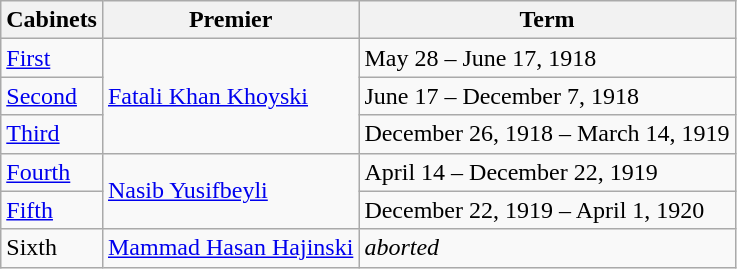<table class="wikitable" align="center" style="white-space:nowrap;">
<tr>
<th>Cabinets</th>
<th>Premier</th>
<th>Term</th>
</tr>
<tr>
<td><a href='#'>First</a></td>
<td rowspan="3"><a href='#'>Fatali Khan Khoyski</a></td>
<td>May 28 – June 17, 1918</td>
</tr>
<tr>
<td><a href='#'>Second</a></td>
<td>June 17 – December 7, 1918</td>
</tr>
<tr>
<td><a href='#'>Third</a></td>
<td>December 26, 1918 – March 14, 1919</td>
</tr>
<tr>
<td><a href='#'>Fourth</a></td>
<td rowspan="2"><a href='#'>Nasib Yusifbeyli</a></td>
<td>April 14 – December 22, 1919</td>
</tr>
<tr>
<td><a href='#'>Fifth</a></td>
<td>December 22, 1919 – April 1, 1920</td>
</tr>
<tr>
<td>Sixth </td>
<td><a href='#'>Mammad Hasan Hajinski</a></td>
<td><em>aborted</em></td>
</tr>
</table>
